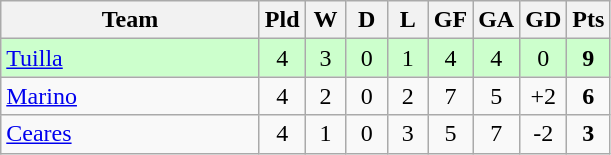<table class="wikitable" style="text-align: center;">
<tr>
<th width=165>Team</th>
<th width=20>Pld</th>
<th width=20>W</th>
<th width=20>D</th>
<th width=20>L</th>
<th width=20>GF</th>
<th width=20>GA</th>
<th width=20>GD</th>
<th width=20>Pts</th>
</tr>
<tr bgcolor=#ccffcc>
<td align=left> <a href='#'>Tuilla</a></td>
<td>4</td>
<td>3</td>
<td>0</td>
<td>1</td>
<td>4</td>
<td>4</td>
<td>0</td>
<td><strong>9</strong></td>
</tr>
<tr>
<td align=left> <a href='#'>Marino</a></td>
<td>4</td>
<td>2</td>
<td>0</td>
<td>2</td>
<td>7</td>
<td>5</td>
<td>+2</td>
<td><strong>6</strong></td>
</tr>
<tr>
<td align=left> <a href='#'>Ceares</a></td>
<td>4</td>
<td>1</td>
<td>0</td>
<td>3</td>
<td>5</td>
<td>7</td>
<td>-2</td>
<td><strong>3</strong></td>
</tr>
</table>
